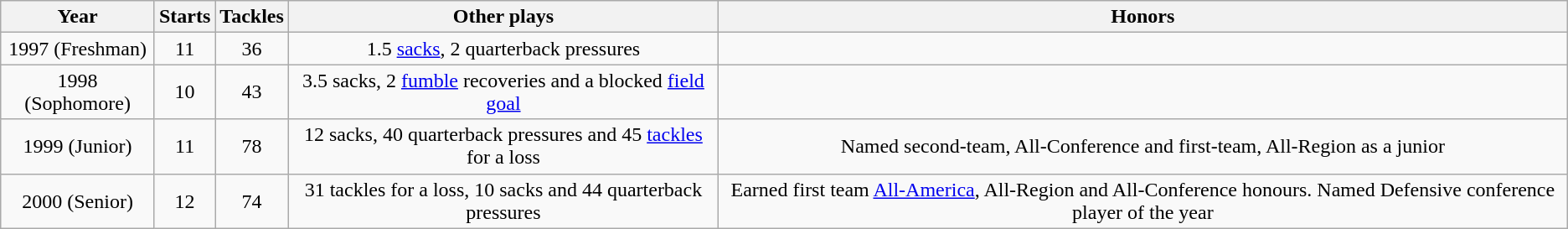<table class="wikitable" style="text-align:center">
<tr>
<th>Year</th>
<th>Starts</th>
<th>Tackles</th>
<th>Other plays</th>
<th>Honors</th>
</tr>
<tr>
<td>1997 (Freshman)</td>
<td>11</td>
<td>36</td>
<td>1.5 <a href='#'>sacks</a>, 2 quarterback pressures</td>
<td></td>
</tr>
<tr>
<td>1998 (Sophomore)</td>
<td>10</td>
<td>43</td>
<td>3.5 sacks, 2 <a href='#'>fumble</a> recoveries and a blocked <a href='#'>field goal</a></td>
<td></td>
</tr>
<tr>
<td>1999 (Junior)</td>
<td>11</td>
<td>78</td>
<td>12 sacks, 40 quarterback pressures and 45 <a href='#'>tackles</a> for a loss</td>
<td>Named second-team, All-Conference and first-team, All-Region as a junior</td>
</tr>
<tr>
<td>2000 (Senior)</td>
<td>12</td>
<td>74</td>
<td>31 tackles for a loss, 10 sacks and 44 quarterback pressures</td>
<td>Earned first team <a href='#'>All-America</a>, All-Region and All-Conference honours. Named Defensive conference player of the year</td>
</tr>
</table>
